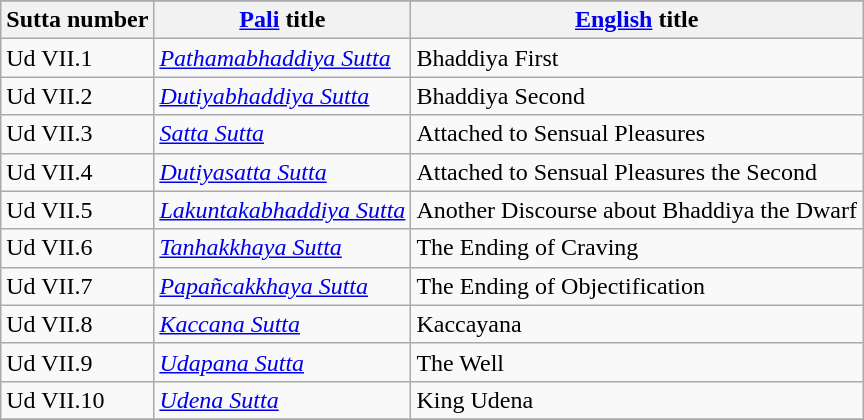<table class="wikitable">
<tr>
</tr>
<tr>
<th>Sutta number</th>
<th><a href='#'>Pali</a> title</th>
<th><a href='#'>English</a> title</th>
</tr>
<tr>
<td>Ud VII.1</td>
<td><em><a href='#'>Pathamabhaddiya Sutta</a></em></td>
<td>Bhaddiya First</td>
</tr>
<tr>
<td>Ud VII.2</td>
<td><em><a href='#'>Dutiyabhaddiya Sutta</a></em></td>
<td>Bhaddiya Second</td>
</tr>
<tr>
<td>Ud VII.3</td>
<td><em><a href='#'>Satta Sutta</a></em></td>
<td>Attached to Sensual Pleasures</td>
</tr>
<tr>
<td>Ud VII.4</td>
<td><em><a href='#'>Dutiyasatta Sutta</a></em></td>
<td>Attached to Sensual Pleasures the Second</td>
</tr>
<tr>
<td>Ud VII.5</td>
<td><em><a href='#'>Lakuntakabhaddiya Sutta</a></em></td>
<td>Another Discourse about Bhaddiya the Dwarf</td>
</tr>
<tr>
<td>Ud VII.6</td>
<td><em><a href='#'>Tanhakkhaya Sutta</a></em></td>
<td>The Ending of Craving</td>
</tr>
<tr>
<td>Ud VII.7</td>
<td><em><a href='#'>Papañcakkhaya Sutta</a></em></td>
<td>The Ending of Objectification</td>
</tr>
<tr>
<td>Ud VII.8</td>
<td><em><a href='#'>Kaccana Sutta</a></em></td>
<td>Kaccayana</td>
</tr>
<tr>
<td>Ud VII.9</td>
<td><em><a href='#'>Udapana Sutta</a></em></td>
<td>The Well</td>
</tr>
<tr>
<td>Ud VII.10</td>
<td><em><a href='#'>Udena Sutta</a></em></td>
<td>King Udena</td>
</tr>
<tr>
</tr>
</table>
